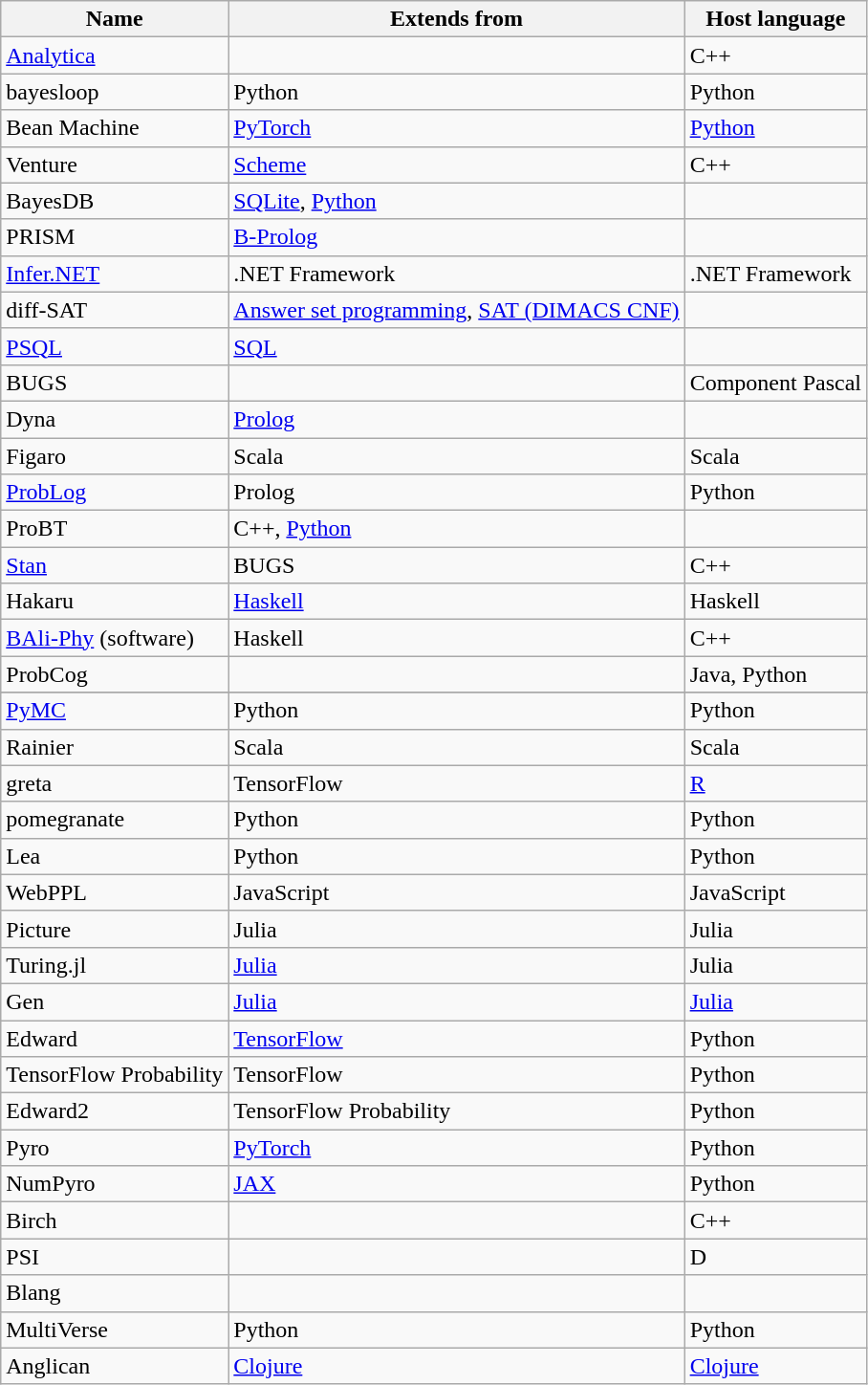<table class="wikitable sortable">
<tr>
<th>Name</th>
<th>Extends from</th>
<th>Host language</th>
</tr>
<tr>
<td><a href='#'>Analytica</a></td>
<td></td>
<td>C++</td>
</tr>
<tr>
<td>bayesloop</td>
<td>Python</td>
<td>Python</td>
</tr>
<tr>
<td>Bean Machine</td>
<td><a href='#'>PyTorch</a></td>
<td><a href='#'>Python</a></td>
</tr>
<tr>
<td>Venture</td>
<td><a href='#'>Scheme</a></td>
<td>C++</td>
</tr>
<tr>
<td>BayesDB</td>
<td><a href='#'>SQLite</a>, <a href='#'>Python</a></td>
<td></td>
</tr>
<tr>
<td>PRISM</td>
<td><a href='#'>B-Prolog</a></td>
<td></td>
</tr>
<tr>
<td><a href='#'>Infer.NET</a></td>
<td>.NET Framework</td>
<td>.NET Framework</td>
</tr>
<tr>
<td>diff-SAT</td>
<td><a href='#'>Answer set programming</a>, <a href='#'>SAT (DIMACS CNF)</a></td>
<td></td>
</tr>
<tr>
<td><a href='#'>PSQL</a></td>
<td><a href='#'>SQL</a></td>
<td></td>
</tr>
<tr>
<td>BUGS</td>
<td></td>
<td>Component Pascal</td>
</tr>
<tr>
<td>Dyna</td>
<td><a href='#'>Prolog</a></td>
<td></td>
</tr>
<tr>
<td>Figaro</td>
<td>Scala</td>
<td>Scala</td>
</tr>
<tr>
<td><a href='#'>ProbLog</a></td>
<td>Prolog</td>
<td>Python</td>
</tr>
<tr>
<td>ProBT</td>
<td>C++, <a href='#'>Python</a></td>
<td></td>
</tr>
<tr>
<td><a href='#'>Stan</a></td>
<td>BUGS</td>
<td>C++</td>
</tr>
<tr>
<td>Hakaru</td>
<td><a href='#'>Haskell</a></td>
<td>Haskell</td>
</tr>
<tr>
<td><a href='#'>BAli-Phy</a> (software)</td>
<td>Haskell</td>
<td>C++</td>
</tr>
<tr>
<td>ProbCog</td>
<td></td>
<td>Java, Python</td>
</tr>
<tr>
</tr>
<tr Pomegranate || Python || Cython>
</tr>
<tr>
</tr>
<tr Infergo|| Go || Go>
</tr>
<tr>
<td><a href='#'>PyMC</a></td>
<td>Python</td>
<td>Python</td>
</tr>
<tr>
<td>Rainier</td>
<td>Scala</td>
<td>Scala</td>
</tr>
<tr>
<td>greta</td>
<td>TensorFlow</td>
<td><a href='#'>R</a></td>
</tr>
<tr>
<td>pomegranate</td>
<td>Python</td>
<td>Python</td>
</tr>
<tr>
<td>Lea</td>
<td>Python</td>
<td>Python</td>
</tr>
<tr>
<td>WebPPL</td>
<td>JavaScript</td>
<td>JavaScript</td>
</tr>
<tr>
<td>Picture</td>
<td>Julia</td>
<td>Julia</td>
</tr>
<tr>
<td>Turing.jl</td>
<td><a href='#'>Julia</a></td>
<td>Julia</td>
</tr>
<tr>
<td>Gen</td>
<td><a href='#'>Julia</a></td>
<td><a href='#'>Julia</a></td>
</tr>
<tr>
<td>Edward</td>
<td><a href='#'>TensorFlow</a></td>
<td>Python</td>
</tr>
<tr>
<td>TensorFlow Probability</td>
<td>TensorFlow</td>
<td>Python</td>
</tr>
<tr>
<td>Edward2</td>
<td>TensorFlow Probability</td>
<td>Python</td>
</tr>
<tr>
<td>Pyro</td>
<td><a href='#'>PyTorch</a></td>
<td>Python</td>
</tr>
<tr>
<td>NumPyro</td>
<td><a href='#'>JAX</a></td>
<td>Python</td>
</tr>
<tr>
<td>Birch</td>
<td></td>
<td>C++</td>
</tr>
<tr>
<td>PSI</td>
<td></td>
<td>D</td>
</tr>
<tr>
<td>Blang</td>
<td></td>
<td></td>
</tr>
<tr>
<td>MultiVerse</td>
<td>Python</td>
<td>Python</td>
</tr>
<tr>
<td>Anglican</td>
<td><a href='#'>Clojure</a></td>
<td><a href='#'>Clojure</a></td>
</tr>
</table>
